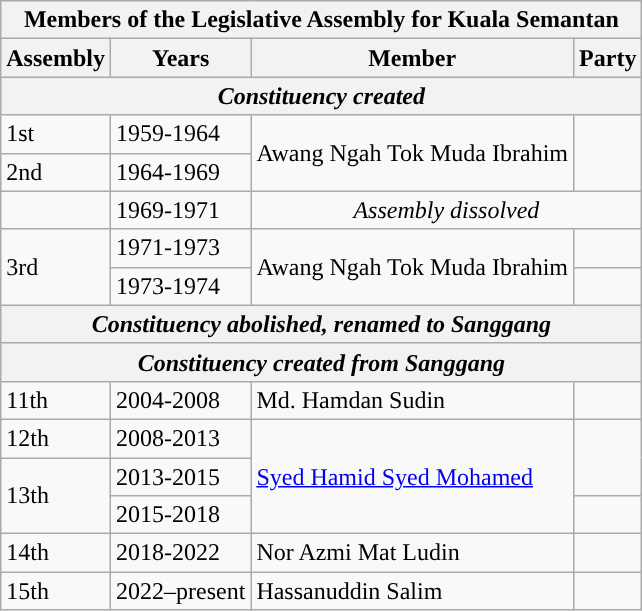<table class=wikitable>
<tr>
<th colspan=4>Members of the Legislative Assembly for Kuala Semantan</th>
</tr>
<tr>
<th>Assembly</th>
<th>Years</th>
<th>Member</th>
<th>Party</th>
</tr>
<tr>
<th colspan=4 align=center><em>Constituency created</em></th>
</tr>
<tr>
<td>1st</td>
<td>1959-1964</td>
<td rowspan="2">Awang Ngah Tok Muda Ibrahim</td>
<td rowspan="2"></td>
</tr>
<tr>
<td>2nd</td>
<td>1964-1969</td>
</tr>
<tr>
<td></td>
<td>1969-1971</td>
<td colspan=2 align=center><em>Assembly dissolved</em></td>
</tr>
<tr>
<td rowspan=2>3rd</td>
<td>1971-1973</td>
<td rowspan=2>Awang Ngah Tok Muda Ibrahim</td>
<td></td>
</tr>
<tr>
<td>1973-1974</td>
<td></td>
</tr>
<tr>
<th colspan="4"><em>Constituency abolished, renamed to Sanggang</em></th>
</tr>
<tr>
<th colspan="4"><em>Constituency created from Sanggang</em></th>
</tr>
<tr>
<td>11th</td>
<td>2004-2008</td>
<td>Md. Hamdan Sudin</td>
<td></td>
</tr>
<tr>
<td>12th</td>
<td>2008-2013</td>
<td rowspan="3"><a href='#'>Syed Hamid Syed Mohamed</a></td>
<td rowspan="2"></td>
</tr>
<tr>
<td rowspan="2">13th</td>
<td>2013-2015</td>
</tr>
<tr>
<td>2015-2018</td>
<td></td>
</tr>
<tr>
<td>14th</td>
<td>2018-2022</td>
<td>Nor Azmi Mat Ludin</td>
<td></td>
</tr>
<tr>
<td>15th</td>
<td>2022–present</td>
<td>Hassanuddin Salim</td>
<td></td>
</tr>
</table>
